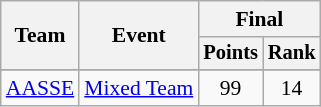<table class="wikitable" style="font-size:90%;">
<tr>
<th rowspan=2>Team</th>
<th rowspan=2>Event</th>
<th colspan=2>Final</th>
</tr>
<tr style="font-size:95%">
<th>Points</th>
<th>Rank</th>
</tr>
<tr align=center>
</tr>
<tr align=center>
<td align=left> <a href='#'>AASSE</a></td>
<td align=left><a href='#'>Mixed Team</a></td>
<td>99</td>
<td>14</td>
</tr>
</table>
